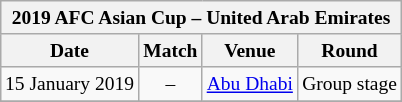<table class="wikitable" style="margin:1em auto 1em auto; text-align:center; font-size:small;">
<tr>
<th colspan="4">2019 AFC Asian Cup – United Arab Emirates</th>
</tr>
<tr>
<th>Date</th>
<th>Match</th>
<th>Venue</th>
<th>Round</th>
</tr>
<tr>
<td>15 January 2019</td>
<td> – </td>
<td><a href='#'>Abu Dhabi</a></td>
<td>Group stage</td>
</tr>
<tr>
</tr>
</table>
